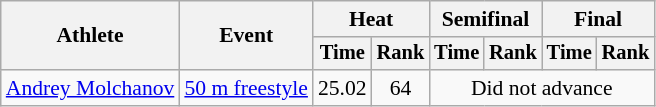<table class=wikitable style="font-size:90%">
<tr>
<th rowspan="2">Athlete</th>
<th rowspan="2">Event</th>
<th colspan="2">Heat</th>
<th colspan="2">Semifinal</th>
<th colspan="2">Final</th>
</tr>
<tr style="font-size:95%">
<th>Time</th>
<th>Rank</th>
<th>Time</th>
<th>Rank</th>
<th>Time</th>
<th>Rank</th>
</tr>
<tr align=center>
<td align=left><a href='#'>Andrey Molchanov</a></td>
<td align=left><a href='#'>50 m freestyle</a></td>
<td>25.02</td>
<td>64</td>
<td colspan=4>Did not advance</td>
</tr>
</table>
